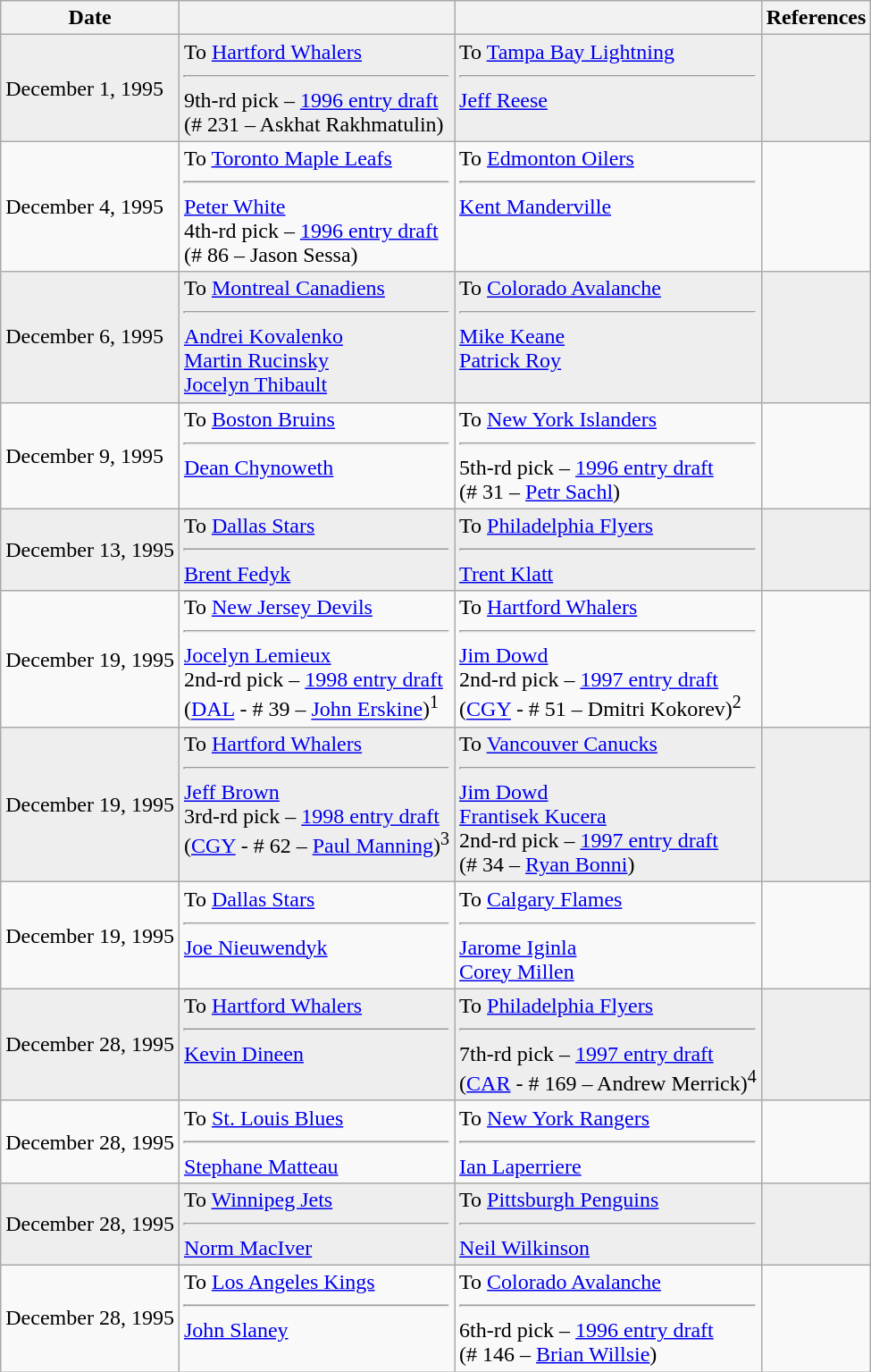<table class="wikitable">
<tr>
<th>Date</th>
<th></th>
<th></th>
<th>References</th>
</tr>
<tr bgcolor="#eeeeee">
<td>December 1, 1995</td>
<td valign="top">To <a href='#'>Hartford Whalers</a><hr>9th-rd pick – <a href='#'>1996 entry draft</a><br>(# 231 – Askhat Rakhmatulin)</td>
<td valign="top">To <a href='#'>Tampa Bay Lightning</a><hr><a href='#'>Jeff Reese</a></td>
<td></td>
</tr>
<tr>
<td>December 4, 1995</td>
<td valign="top">To <a href='#'>Toronto Maple Leafs</a><hr><a href='#'>Peter White</a><br>4th-rd pick – <a href='#'>1996 entry draft</a><br>(# 86 – Jason Sessa)</td>
<td valign="top">To <a href='#'>Edmonton Oilers</a><hr><a href='#'>Kent Manderville</a></td>
<td></td>
</tr>
<tr bgcolor="#eeeeee">
<td>December 6, 1995</td>
<td valign="top">To <a href='#'>Montreal Canadiens</a><hr><a href='#'>Andrei Kovalenko</a><br><a href='#'>Martin Rucinsky</a><br><a href='#'>Jocelyn Thibault</a></td>
<td valign="top">To <a href='#'>Colorado Avalanche</a><hr><a href='#'>Mike Keane</a><br><a href='#'>Patrick Roy</a></td>
<td></td>
</tr>
<tr>
<td>December 9, 1995</td>
<td valign="top">To <a href='#'>Boston Bruins</a><hr><a href='#'>Dean Chynoweth</a></td>
<td valign="top">To <a href='#'>New York Islanders</a><hr>5th-rd pick – <a href='#'>1996 entry draft</a><br>(# 31 – <a href='#'>Petr Sachl</a>)</td>
<td></td>
</tr>
<tr bgcolor="#eeeeee">
<td>December 13, 1995</td>
<td valign="top">To <a href='#'>Dallas Stars</a><hr><a href='#'>Brent Fedyk</a></td>
<td valign="top">To <a href='#'>Philadelphia Flyers</a><hr><a href='#'>Trent Klatt</a></td>
<td></td>
</tr>
<tr>
<td>December 19, 1995</td>
<td valign="top">To <a href='#'>New Jersey Devils</a><hr><a href='#'>Jocelyn Lemieux</a><br>2nd-rd pick – <a href='#'>1998 entry draft</a><br>(<a href='#'>DAL</a> - # 39 – <a href='#'>John Erskine</a>)<sup>1</sup></td>
<td valign="top">To <a href='#'>Hartford Whalers</a><hr><a href='#'>Jim Dowd</a><br>2nd-rd pick – <a href='#'>1997 entry draft</a><br>(<a href='#'>CGY</a> - # 51 – Dmitri Kokorev)<sup>2</sup></td>
<td></td>
</tr>
<tr bgcolor="#eeeeee">
<td>December 19, 1995</td>
<td valign="top">To <a href='#'>Hartford Whalers</a><hr><a href='#'>Jeff Brown</a><br>3rd-rd pick – <a href='#'>1998 entry draft</a><br>(<a href='#'>CGY</a> - # 62 – <a href='#'>Paul Manning</a>)<sup>3</sup></td>
<td valign="top">To <a href='#'>Vancouver Canucks</a><hr><a href='#'>Jim Dowd</a><br><a href='#'>Frantisek Kucera</a><br>2nd-rd pick – <a href='#'>1997 entry draft</a><br>(# 34 – <a href='#'>Ryan Bonni</a>)</td>
<td></td>
</tr>
<tr>
<td>December 19, 1995</td>
<td valign="top">To <a href='#'>Dallas Stars</a><hr><a href='#'>Joe Nieuwendyk</a></td>
<td valign="top">To <a href='#'>Calgary Flames</a><hr><a href='#'>Jarome Iginla</a><br><a href='#'>Corey Millen</a></td>
<td></td>
</tr>
<tr bgcolor="#eeeeee">
<td>December 28, 1995</td>
<td valign="top">To <a href='#'>Hartford Whalers</a><hr><a href='#'>Kevin Dineen</a></td>
<td valign="top">To <a href='#'>Philadelphia Flyers</a><hr>7th-rd pick – <a href='#'>1997 entry draft</a><br>(<a href='#'>CAR</a> - # 169 – Andrew Merrick)<sup>4</sup></td>
<td></td>
</tr>
<tr>
<td>December 28, 1995</td>
<td valign="top">To <a href='#'>St. Louis Blues</a><hr><a href='#'>Stephane Matteau</a></td>
<td valign="top">To <a href='#'>New York Rangers</a><hr><a href='#'>Ian Laperriere</a></td>
<td></td>
</tr>
<tr bgcolor="#eeeeee">
<td>December 28, 1995</td>
<td valign="top">To <a href='#'>Winnipeg Jets</a><hr><a href='#'>Norm MacIver</a></td>
<td valign="top">To <a href='#'>Pittsburgh Penguins</a><hr><a href='#'>Neil Wilkinson</a></td>
<td></td>
</tr>
<tr>
<td>December 28, 1995</td>
<td valign="top">To <a href='#'>Los Angeles Kings</a><hr><a href='#'>John Slaney</a></td>
<td valign="top">To <a href='#'>Colorado Avalanche</a><hr>6th-rd pick – <a href='#'>1996 entry draft</a><br>(# 146 – <a href='#'>Brian Willsie</a>)</td>
<td></td>
</tr>
</table>
